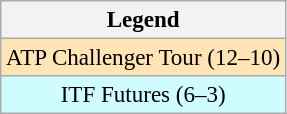<table class="nowrap wikitable" style=text-align:center;font-size:96%>
<tr>
<th>Legend</th>
</tr>
<tr style="background:moccasin;">
<td>ATP Challenger Tour (12–10)</td>
</tr>
<tr style="background:#cffcff;">
<td>ITF Futures (6–3)</td>
</tr>
</table>
